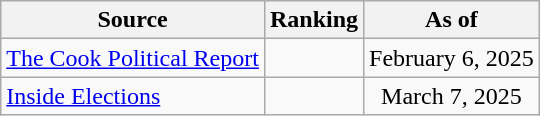<table class="wikitable" style="text-align:center">
<tr>
<th>Source</th>
<th>Ranking</th>
<th>As of</th>
</tr>
<tr>
<td align=left><a href='#'>The Cook Political Report</a></td>
<td></td>
<td>February 6, 2025</td>
</tr>
<tr>
<td align=left><a href='#'>Inside Elections</a></td>
<td></td>
<td>March 7, 2025</td>
</tr>
</table>
